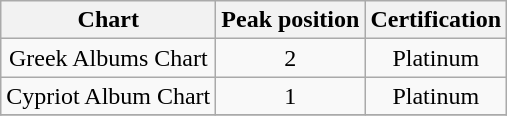<table class="wikitable">
<tr>
<th align="left">Chart</th>
<th align="left">Peak position</th>
<th align="left">Certification</th>
</tr>
<tr>
<td align="center">Greek Albums Chart</td>
<td align="center">2</td>
<td align="center">Platinum</td>
</tr>
<tr>
<td align="center">Cypriot Album Chart</td>
<td align="center">1</td>
<td align="center">Platinum</td>
</tr>
<tr>
</tr>
</table>
